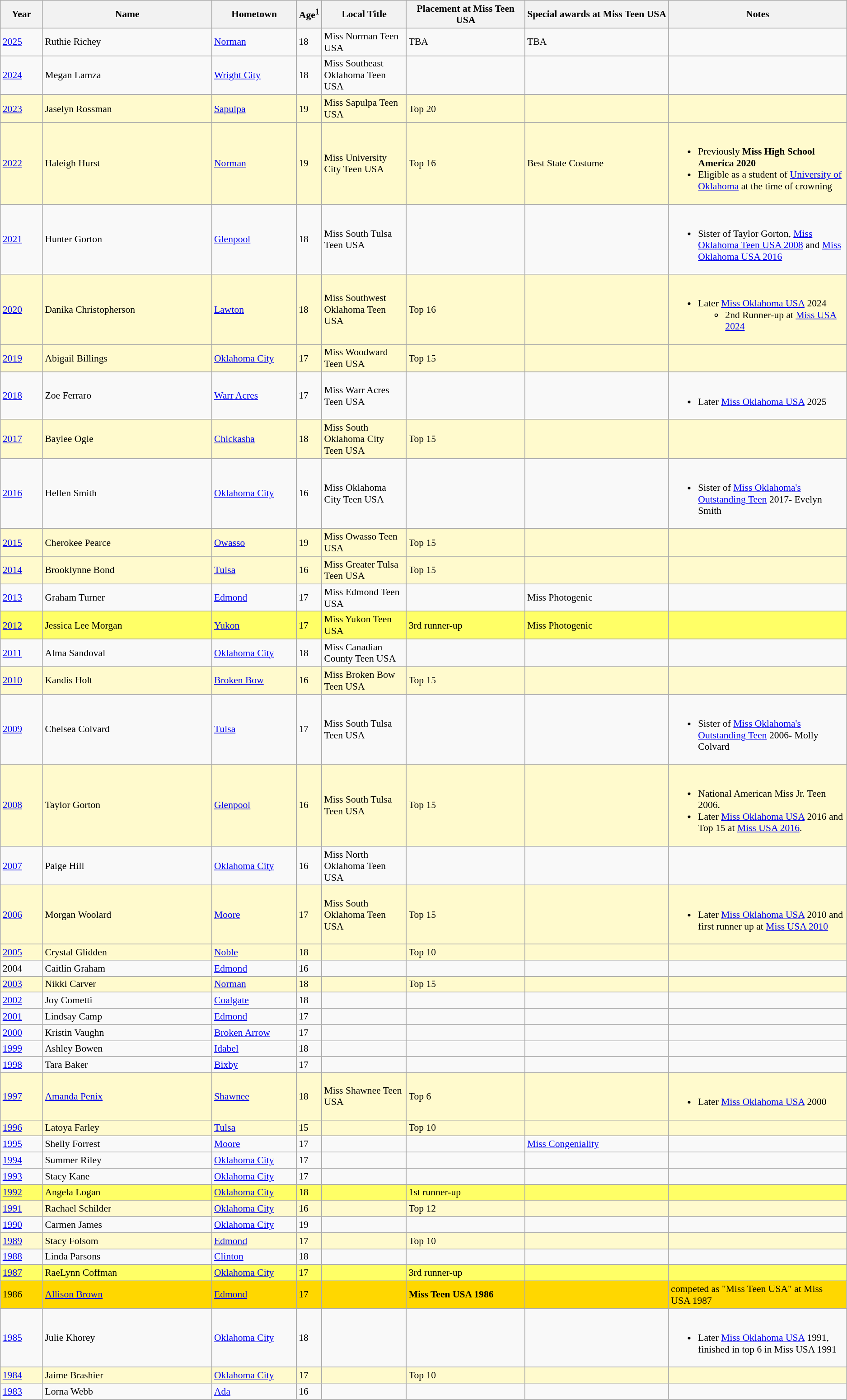<table class="wikitable"style="font-size:90%;">
<tr bgcolor="#efefef">
<th width=5%>Year</th>
<th width=20%>Name</th>
<th width=10%>Hometown</th>
<th width=3%>Age<sup>1</sup></th>
<th width=10%>Local Title</th>
<th width=14%>Placement at Miss Teen USA</th>
<th width=17%>Special awards at Miss Teen USA</th>
<th width=31%>Notes</th>
</tr>
<tr>
<td><a href='#'>2025</a></td>
<td>Ruthie Richey</td>
<td><a href='#'>Norman</a></td>
<td>18</td>
<td>Miss Norman Teen USA</td>
<td>TBA</td>
<td>TBA</td>
<td></td>
</tr>
<tr>
<td><a href='#'>2024</a></td>
<td>Megan Lamza</td>
<td><a href='#'>Wright City</a></td>
<td>18</td>
<td>Miss Southeast Oklahoma Teen USA</td>
<td></td>
<td></td>
<td></td>
</tr>
<tr>
</tr>
<tr style="background-color:#FFFACD;">
<td><a href='#'>2023</a></td>
<td>Jaselyn Rossman</td>
<td><a href='#'>Sapulpa</a></td>
<td>19</td>
<td>Miss Sapulpa Teen USA</td>
<td>Top 20</td>
<td></td>
<td></td>
</tr>
<tr>
</tr>
<tr style="background-color:#FFFACD;">
<td><a href='#'>2022</a></td>
<td>Haleigh Hurst</td>
<td><a href='#'>Norman</a></td>
<td>19</td>
<td>Miss University City Teen USA</td>
<td>Top 16</td>
<td>Best State Costume</td>
<td><br><ul><li>Previously <strong>Miss High School America 2020</strong></li><li>Eligible as a student of <a href='#'>University of Oklahoma</a> at the time of crowning</li></ul></td>
</tr>
<tr>
<td><a href='#'>2021</a></td>
<td>Hunter Gorton</td>
<td><a href='#'>Glenpool</a></td>
<td>18</td>
<td>Miss South Tulsa Teen USA</td>
<td></td>
<td></td>
<td><br><ul><li>Sister of Taylor Gorton, <a href='#'>Miss Oklahoma Teen USA 2008</a> and <a href='#'>Miss Oklahoma USA 2016</a></li></ul></td>
</tr>
<tr style="background-color:#FFFACD;">
<td><a href='#'>2020</a></td>
<td>Danika Christopherson</td>
<td><a href='#'>Lawton</a></td>
<td>18</td>
<td>Miss Southwest Oklahoma Teen USA</td>
<td>Top 16</td>
<td></td>
<td><br><ul><li>Later <a href='#'>Miss Oklahoma USA</a> 2024<ul><li>2nd Runner-up at <a href='#'>Miss USA 2024</a></li></ul></li></ul></td>
</tr>
<tr style="background-color:#FFFACD;">
<td><a href='#'>2019</a></td>
<td>Abigail Billings</td>
<td><a href='#'>Oklahoma City</a></td>
<td>17</td>
<td>Miss Woodward Teen USA</td>
<td>Top 15</td>
<td></td>
<td></td>
</tr>
<tr>
<td><a href='#'>2018</a></td>
<td>Zoe Ferraro</td>
<td><a href='#'>Warr Acres</a></td>
<td>17</td>
<td>Miss Warr Acres Teen USA</td>
<td></td>
<td></td>
<td><br><ul><li>Later <a href='#'>Miss Oklahoma USA</a> 2025</li></ul></td>
</tr>
<tr style="background-color:#FFFACD;">
<td><a href='#'>2017</a></td>
<td>Baylee Ogle</td>
<td><a href='#'>Chickasha</a></td>
<td>18</td>
<td>Miss South Oklahoma City Teen USA</td>
<td>Top 15</td>
<td></td>
<td></td>
</tr>
<tr>
<td><a href='#'>2016</a></td>
<td>Hellen Smith</td>
<td><a href='#'>Oklahoma City</a></td>
<td>16</td>
<td>Miss Oklahoma City Teen USA</td>
<td></td>
<td></td>
<td><br><ul><li>Sister of <a href='#'>Miss Oklahoma's Outstanding Teen</a> 2017- Evelyn Smith</li></ul></td>
</tr>
<tr style="background-color:#FFFACD;">
<td><a href='#'>2015</a></td>
<td>Cherokee Pearce</td>
<td><a href='#'>Owasso</a></td>
<td>19</td>
<td>Miss Owasso Teen USA</td>
<td>Top 15</td>
<td></td>
<td></td>
</tr>
<tr>
</tr>
<tr style="background-color:#FFFACD;">
<td><a href='#'>2014</a></td>
<td>Brooklynne Bond</td>
<td><a href='#'>Tulsa</a></td>
<td>16</td>
<td>Miss Greater Tulsa Teen USA</td>
<td>Top 15</td>
<td></td>
<td></td>
</tr>
<tr>
<td><a href='#'>2013</a></td>
<td>Graham Turner</td>
<td><a href='#'>Edmond</a></td>
<td>17</td>
<td>Miss Edmond Teen USA</td>
<td></td>
<td>Miss Photogenic</td>
<td></td>
</tr>
<tr style="background-color:#FFFF66;">
<td><a href='#'>2012</a></td>
<td>Jessica Lee Morgan</td>
<td><a href='#'>Yukon</a></td>
<td>17</td>
<td>Miss Yukon Teen USA</td>
<td>3rd runner-up</td>
<td>Miss Photogenic</td>
<td></td>
</tr>
<tr>
<td><a href='#'>2011</a></td>
<td>Alma Sandoval</td>
<td><a href='#'>Oklahoma City</a></td>
<td>18</td>
<td>Miss Canadian County Teen USA</td>
<td></td>
<td></td>
<td></td>
</tr>
<tr style="background-color:#FFFACD;">
<td><a href='#'>2010</a></td>
<td>Kandis Holt</td>
<td><a href='#'>Broken Bow</a></td>
<td>16</td>
<td>Miss Broken Bow Teen USA</td>
<td>Top 15</td>
<td></td>
<td></td>
</tr>
<tr>
<td><a href='#'>2009</a></td>
<td>Chelsea Colvard</td>
<td><a href='#'>Tulsa</a></td>
<td>17</td>
<td>Miss South Tulsa Teen USA</td>
<td></td>
<td></td>
<td><br><ul><li>Sister of <a href='#'>Miss Oklahoma's Outstanding Teen</a> 2006- Molly Colvard</li></ul></td>
</tr>
<tr style="background-color:#FFFACD;">
<td><a href='#'>2008</a></td>
<td>Taylor Gorton</td>
<td><a href='#'>Glenpool</a></td>
<td>16</td>
<td>Miss South Tulsa Teen USA</td>
<td>Top 15</td>
<td></td>
<td><br><ul><li>National American Miss Jr. Teen 2006.</li><li>Later <a href='#'>Miss Oklahoma USA</a> 2016 and Top 15 at <a href='#'>Miss USA 2016</a>.</li></ul></td>
</tr>
<tr>
<td><a href='#'>2007</a></td>
<td>Paige Hill</td>
<td><a href='#'>Oklahoma City</a></td>
<td>16</td>
<td>Miss North Oklahoma Teen USA</td>
<td></td>
<td></td>
<td></td>
</tr>
<tr style="background-color:#FFFACD;">
<td><a href='#'>2006</a></td>
<td>Morgan Woolard</td>
<td><a href='#'>Moore</a></td>
<td>17</td>
<td>Miss South Oklahoma Teen USA</td>
<td>Top 15</td>
<td></td>
<td><br><ul><li>Later <a href='#'>Miss Oklahoma USA</a> 2010 and first runner up at <a href='#'>Miss USA 2010</a></li></ul></td>
</tr>
<tr style="background-color:#FFFACD;">
<td><a href='#'>2005</a></td>
<td>Crystal Glidden</td>
<td><a href='#'>Noble</a></td>
<td>18</td>
<td></td>
<td>Top 10</td>
<td></td>
<td></td>
</tr>
<tr>
<td>2004</td>
<td>Caitlin Graham</td>
<td><a href='#'>Edmond</a></td>
<td>16</td>
<td></td>
<td></td>
<td></td>
<td></td>
</tr>
<tr>
</tr>
<tr style="background-color:#FFFACD;">
<td><a href='#'>2003</a></td>
<td>Nikki Carver</td>
<td><a href='#'>Norman</a></td>
<td>18</td>
<td></td>
<td>Top 15</td>
<td></td>
<td></td>
</tr>
<tr>
<td><a href='#'>2002</a></td>
<td>Joy Cometti</td>
<td><a href='#'>Coalgate</a></td>
<td>18</td>
<td></td>
<td></td>
<td></td>
<td></td>
</tr>
<tr>
<td><a href='#'>2001</a></td>
<td>Lindsay Camp</td>
<td><a href='#'>Edmond</a></td>
<td>17</td>
<td></td>
<td></td>
<td></td>
<td></td>
</tr>
<tr>
<td><a href='#'>2000</a></td>
<td>Kristin Vaughn</td>
<td><a href='#'>Broken Arrow</a></td>
<td>17</td>
<td></td>
<td></td>
<td></td>
<td></td>
</tr>
<tr>
<td><a href='#'>1999</a></td>
<td>Ashley Bowen</td>
<td><a href='#'>Idabel</a></td>
<td>18</td>
<td></td>
<td></td>
<td></td>
<td></td>
</tr>
<tr>
<td><a href='#'>1998</a></td>
<td>Tara Baker</td>
<td><a href='#'>Bixby</a></td>
<td>17</td>
<td></td>
<td></td>
<td></td>
<td></td>
</tr>
<tr style="background-color:#FFFACD;">
<td><a href='#'>1997</a></td>
<td><a href='#'>Amanda Penix</a></td>
<td><a href='#'>Shawnee</a></td>
<td>18</td>
<td>Miss Shawnee Teen USA</td>
<td>Top 6</td>
<td></td>
<td><br><ul><li>Later <a href='#'>Miss Oklahoma USA</a> 2000</li></ul></td>
</tr>
<tr style="background-color:#FFFACD;">
<td><a href='#'>1996</a></td>
<td>Latoya Farley</td>
<td><a href='#'>Tulsa</a></td>
<td>15</td>
<td></td>
<td>Top 10</td>
<td></td>
<td></td>
</tr>
<tr>
<td><a href='#'>1995</a></td>
<td>Shelly Forrest</td>
<td><a href='#'>Moore</a></td>
<td>17</td>
<td></td>
<td></td>
<td><a href='#'>Miss Congeniality</a></td>
<td></td>
</tr>
<tr>
<td><a href='#'>1994</a></td>
<td>Summer Riley</td>
<td><a href='#'>Oklahoma City</a></td>
<td>17</td>
<td></td>
<td></td>
<td></td>
<td></td>
</tr>
<tr>
<td><a href='#'>1993</a></td>
<td>Stacy Kane</td>
<td><a href='#'>Oklahoma City</a></td>
<td>17</td>
<td></td>
<td></td>
<td></td>
<td></td>
</tr>
<tr>
</tr>
<tr style="background-color:#FFFF66;">
<td><a href='#'>1992</a></td>
<td>Angela Logan</td>
<td><a href='#'>Oklahoma City</a></td>
<td>18</td>
<td></td>
<td>1st runner-up</td>
<td></td>
<td></td>
</tr>
<tr>
</tr>
<tr style="background-color:#FFFACD;">
<td><a href='#'>1991</a></td>
<td>Rachael Schilder</td>
<td><a href='#'>Oklahoma City</a></td>
<td>16</td>
<td></td>
<td>Top 12</td>
<td></td>
<td></td>
</tr>
<tr>
<td><a href='#'>1990</a></td>
<td>Carmen James</td>
<td><a href='#'>Oklahoma City</a></td>
<td>19</td>
<td></td>
<td></td>
<td></td>
<td></td>
</tr>
<tr style="background-color:#FFFACD;">
<td><a href='#'>1989</a></td>
<td>Stacy Folsom</td>
<td><a href='#'>Edmond</a></td>
<td>17</td>
<td></td>
<td>Top 10</td>
<td></td>
<td></td>
</tr>
<tr>
<td><a href='#'>1988</a></td>
<td>Linda Parsons</td>
<td><a href='#'>Clinton</a></td>
<td>18</td>
<td></td>
<td></td>
<td></td>
<td></td>
</tr>
<tr>
</tr>
<tr style="background-color:#FFFF66;">
<td><a href='#'>1987</a></td>
<td>RaeLynn Coffman</td>
<td><a href='#'>Oklahoma City</a></td>
<td>17</td>
<td></td>
<td>3rd runner-up</td>
<td></td>
<td></td>
</tr>
<tr style="background-color:GOLD;">
<td>1986</td>
<td><a href='#'>Allison Brown</a></td>
<td><a href='#'>Edmond</a></td>
<td>17</td>
<td></td>
<td><strong>Miss Teen USA 1986</strong></td>
<td></td>
<td>competed as "Miss Teen USA" at Miss USA 1987</td>
</tr>
<tr>
<td><a href='#'>1985</a></td>
<td>Julie Khorey</td>
<td><a href='#'>Oklahoma City</a></td>
<td>18</td>
<td></td>
<td></td>
<td></td>
<td><br><ul><li>Later <a href='#'>Miss Oklahoma USA</a> 1991, finished in top 6 in Miss USA 1991</li></ul></td>
</tr>
<tr style="background-color:#FFFACD;">
<td><a href='#'>1984</a></td>
<td>Jaime Brashier</td>
<td><a href='#'>Oklahoma City</a></td>
<td>17</td>
<td></td>
<td>Top 10</td>
<td></td>
<td></td>
</tr>
<tr>
<td><a href='#'>1983</a></td>
<td>Lorna Webb</td>
<td><a href='#'>Ada</a></td>
<td>16</td>
<td></td>
<td></td>
<td></td>
<td></td>
</tr>
</table>
